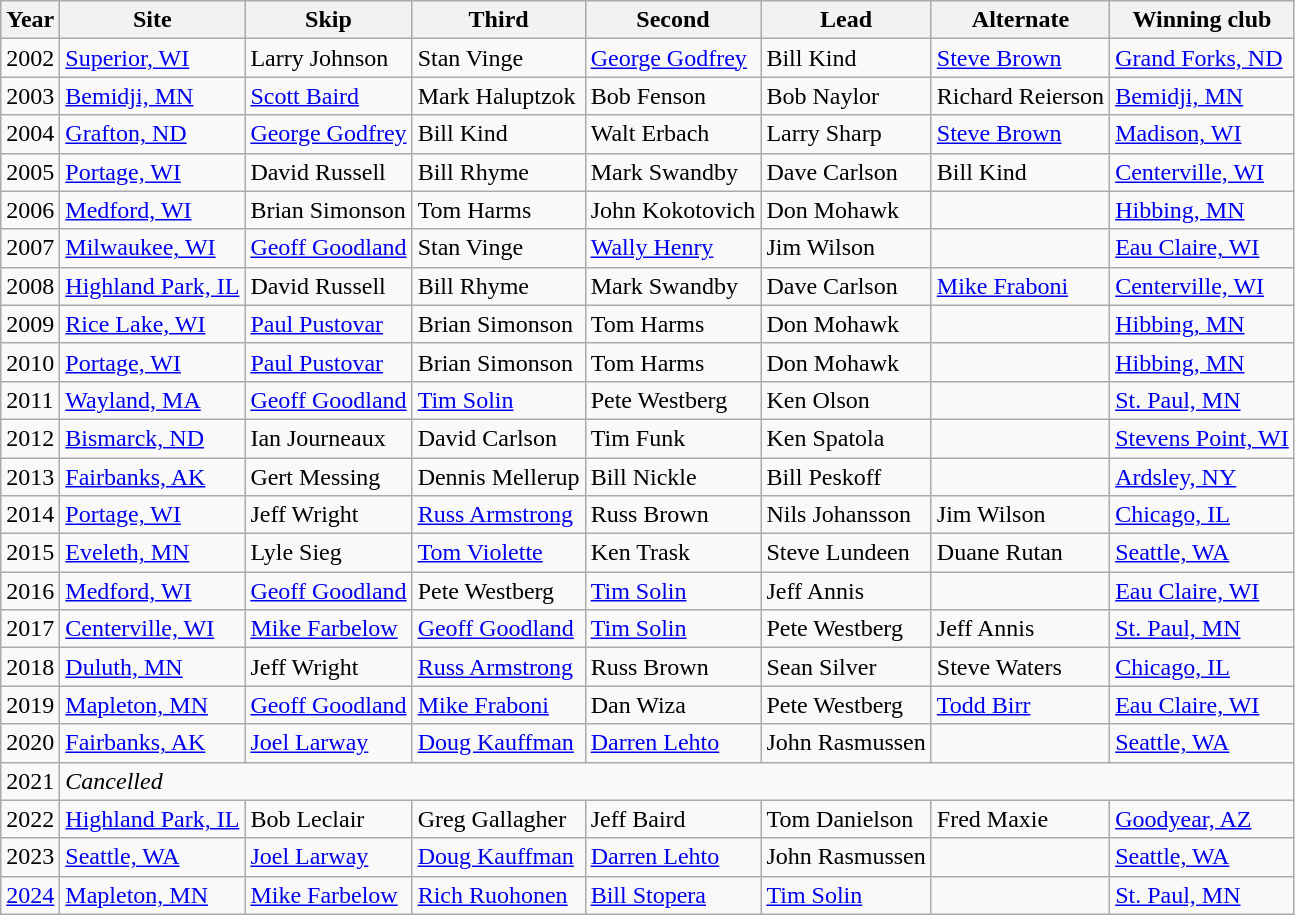<table class="wikitable">
<tr>
<th>Year</th>
<th>Site</th>
<th>Skip</th>
<th>Third</th>
<th>Second</th>
<th>Lead</th>
<th>Alternate</th>
<th>Winning club</th>
</tr>
<tr>
<td>2002</td>
<td><a href='#'>Superior, WI</a></td>
<td>Larry Johnson</td>
<td>Stan Vinge</td>
<td><a href='#'>George Godfrey</a></td>
<td>Bill Kind</td>
<td><a href='#'>Steve Brown</a></td>
<td><a href='#'>Grand Forks, ND</a></td>
</tr>
<tr>
<td>2003</td>
<td><a href='#'>Bemidji, MN</a></td>
<td><a href='#'>Scott Baird</a></td>
<td>Mark Haluptzok</td>
<td>Bob Fenson</td>
<td>Bob Naylor</td>
<td>Richard Reierson</td>
<td><a href='#'>Bemidji, MN</a></td>
</tr>
<tr>
<td>2004</td>
<td><a href='#'>Grafton, ND</a></td>
<td><a href='#'>George Godfrey</a></td>
<td>Bill Kind</td>
<td>Walt Erbach</td>
<td>Larry Sharp</td>
<td><a href='#'>Steve Brown</a></td>
<td><a href='#'>Madison, WI</a></td>
</tr>
<tr>
<td>2005</td>
<td><a href='#'>Portage, WI</a></td>
<td>David Russell</td>
<td>Bill Rhyme</td>
<td>Mark Swandby</td>
<td>Dave Carlson</td>
<td>Bill Kind</td>
<td><a href='#'>Centerville, WI</a></td>
</tr>
<tr>
<td>2006</td>
<td><a href='#'>Medford, WI</a></td>
<td>Brian Simonson</td>
<td>Tom Harms</td>
<td>John Kokotovich</td>
<td>Don Mohawk</td>
<td></td>
<td><a href='#'>Hibbing, MN</a></td>
</tr>
<tr>
<td>2007</td>
<td><a href='#'>Milwaukee, WI</a></td>
<td><a href='#'>Geoff Goodland</a></td>
<td>Stan Vinge</td>
<td><a href='#'>Wally Henry</a></td>
<td>Jim Wilson</td>
<td></td>
<td><a href='#'>Eau Claire, WI</a></td>
</tr>
<tr>
<td>2008</td>
<td><a href='#'>Highland Park, IL</a></td>
<td>David Russell</td>
<td>Bill Rhyme</td>
<td>Mark Swandby</td>
<td>Dave Carlson</td>
<td><a href='#'>Mike Fraboni</a></td>
<td><a href='#'>Centerville, WI</a></td>
</tr>
<tr>
<td>2009</td>
<td><a href='#'>Rice Lake, WI</a></td>
<td><a href='#'>Paul Pustovar</a></td>
<td>Brian Simonson</td>
<td>Tom Harms</td>
<td>Don Mohawk</td>
<td></td>
<td><a href='#'>Hibbing, MN</a></td>
</tr>
<tr>
<td>2010</td>
<td><a href='#'>Portage, WI</a></td>
<td><a href='#'>Paul Pustovar</a></td>
<td>Brian Simonson</td>
<td>Tom Harms</td>
<td>Don Mohawk</td>
<td></td>
<td><a href='#'>Hibbing, MN</a></td>
</tr>
<tr>
<td>2011</td>
<td><a href='#'>Wayland, MA</a></td>
<td><a href='#'>Geoff Goodland</a></td>
<td><a href='#'>Tim Solin</a></td>
<td>Pete Westberg</td>
<td>Ken Olson</td>
<td></td>
<td><a href='#'>St. Paul, MN</a></td>
</tr>
<tr>
<td>2012</td>
<td><a href='#'>Bismarck, ND</a></td>
<td>Ian Journeaux</td>
<td>David Carlson</td>
<td>Tim Funk</td>
<td>Ken Spatola</td>
<td></td>
<td><a href='#'>Stevens Point, WI</a></td>
</tr>
<tr>
<td>2013</td>
<td><a href='#'>Fairbanks, AK</a></td>
<td>Gert Messing</td>
<td>Dennis Mellerup</td>
<td>Bill Nickle</td>
<td>Bill Peskoff</td>
<td></td>
<td><a href='#'>Ardsley, NY</a></td>
</tr>
<tr>
<td>2014</td>
<td><a href='#'>Portage, WI</a></td>
<td>Jeff Wright</td>
<td><a href='#'>Russ Armstrong</a></td>
<td>Russ Brown</td>
<td>Nils Johansson</td>
<td>Jim Wilson</td>
<td><a href='#'>Chicago, IL</a></td>
</tr>
<tr>
<td>2015</td>
<td><a href='#'>Eveleth, MN</a></td>
<td>Lyle Sieg</td>
<td><a href='#'>Tom Violette</a></td>
<td>Ken Trask</td>
<td>Steve Lundeen</td>
<td>Duane Rutan</td>
<td><a href='#'>Seattle, WA</a></td>
</tr>
<tr>
<td>2016</td>
<td><a href='#'>Medford, WI</a></td>
<td><a href='#'>Geoff Goodland</a></td>
<td>Pete Westberg</td>
<td><a href='#'>Tim Solin</a></td>
<td>Jeff Annis</td>
<td></td>
<td><a href='#'>Eau Claire, WI</a></td>
</tr>
<tr>
<td>2017</td>
<td><a href='#'>Centerville, WI</a></td>
<td><a href='#'>Mike Farbelow</a></td>
<td><a href='#'>Geoff Goodland</a></td>
<td><a href='#'>Tim Solin</a></td>
<td>Pete Westberg</td>
<td>Jeff Annis</td>
<td><a href='#'>St. Paul, MN</a></td>
</tr>
<tr>
<td>2018</td>
<td><a href='#'>Duluth, MN</a></td>
<td>Jeff Wright</td>
<td><a href='#'>Russ Armstrong</a></td>
<td>Russ Brown</td>
<td>Sean Silver</td>
<td>Steve Waters</td>
<td><a href='#'>Chicago, IL</a></td>
</tr>
<tr>
<td>2019</td>
<td><a href='#'>Mapleton, MN</a></td>
<td><a href='#'>Geoff Goodland</a></td>
<td><a href='#'>Mike Fraboni</a></td>
<td>Dan Wiza</td>
<td>Pete Westberg</td>
<td><a href='#'>Todd Birr</a></td>
<td><a href='#'>Eau Claire, WI</a></td>
</tr>
<tr>
<td>2020</td>
<td><a href='#'>Fairbanks, AK</a></td>
<td><a href='#'>Joel Larway</a></td>
<td><a href='#'>Doug Kauffman</a></td>
<td><a href='#'>Darren Lehto</a></td>
<td>John Rasmussen</td>
<td></td>
<td><a href='#'>Seattle, WA</a></td>
</tr>
<tr>
<td>2021</td>
<td colspan="7"><em>Cancelled</em></td>
</tr>
<tr>
<td>2022</td>
<td><a href='#'>Highland Park, IL</a></td>
<td>Bob Leclair</td>
<td>Greg Gallagher</td>
<td>Jeff Baird</td>
<td>Tom Danielson</td>
<td>Fred Maxie</td>
<td><a href='#'>Goodyear, AZ</a></td>
</tr>
<tr>
<td>2023</td>
<td><a href='#'>Seattle, WA</a></td>
<td><a href='#'>Joel Larway</a></td>
<td><a href='#'>Doug Kauffman</a></td>
<td><a href='#'>Darren Lehto</a></td>
<td>John Rasmussen</td>
<td></td>
<td><a href='#'>Seattle, WA</a></td>
</tr>
<tr>
<td><a href='#'>2024</a></td>
<td><a href='#'>Mapleton, MN</a></td>
<td><a href='#'>Mike Farbelow</a></td>
<td><a href='#'>Rich Ruohonen</a></td>
<td><a href='#'>Bill Stopera</a></td>
<td><a href='#'>Tim Solin</a></td>
<td></td>
<td><a href='#'>St. Paul, MN</a></td>
</tr>
</table>
